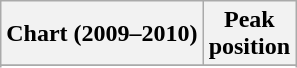<table class="wikitable">
<tr>
<th>Chart (2009–2010)</th>
<th align="center">Peak<br>position</th>
</tr>
<tr>
</tr>
<tr>
</tr>
<tr>
</tr>
</table>
